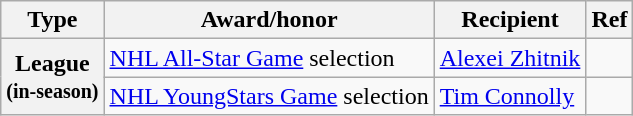<table class="wikitable">
<tr>
<th scope="col">Type</th>
<th scope="col">Award/honor</th>
<th scope="col">Recipient</th>
<th scope="col">Ref</th>
</tr>
<tr>
<th scope="row" rowspan="2">League<br><small>(in-season)</small></th>
<td><a href='#'>NHL All-Star Game</a> selection</td>
<td><a href='#'>Alexei Zhitnik</a></td>
<td></td>
</tr>
<tr>
<td><a href='#'>NHL YoungStars Game</a> selection</td>
<td><a href='#'>Tim Connolly</a></td>
<td></td>
</tr>
</table>
